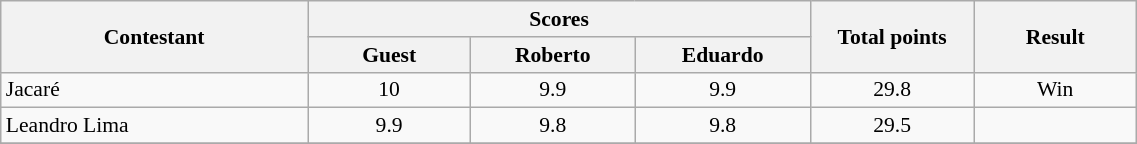<table class="wikitable" style="text-align:center;  width:60%; font-size:90%;">
<tr>
<th rowspan="2" width=100>Contestant</th>
<th colspan="3" width=150>Scores</th>
<th rowspan="2" width=050>Total points</th>
<th rowspan="2" width=050>Result</th>
</tr>
<tr>
<th width=50>Guest</th>
<th width=50>Roberto</th>
<th width=50>Eduardo</th>
</tr>
<tr>
<td align="left">Jacaré</td>
<td>10</td>
<td>9.9</td>
<td>9.9</td>
<td>29.8</td>
<td>Win</td>
</tr>
<tr>
<td align="left">Leandro Lima</td>
<td>9.9</td>
<td>9.8</td>
<td>9.8</td>
<td>29.5</td>
<td></td>
</tr>
<tr>
</tr>
</table>
